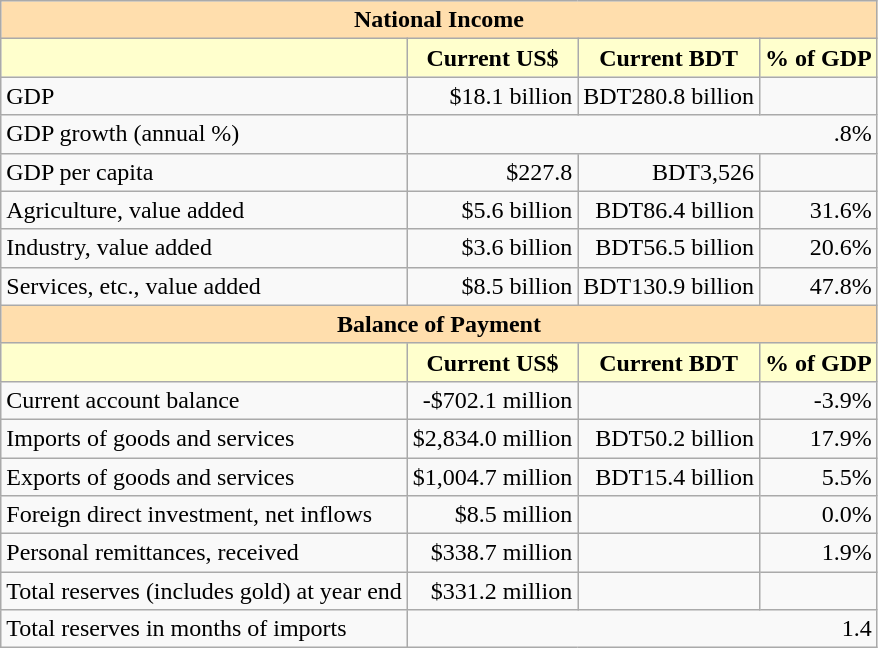<table class="wikitable">
<tr>
<th colspan="4" style="background: #ffdead;">National Income</th>
</tr>
<tr>
<th style="background: #ffffcd;"></th>
<th style="background: #ffffcd;">Current US$</th>
<th style="background: #ffffcd;">Current BDT</th>
<th style="background: #ffffcd;">% of GDP</th>
</tr>
<tr>
<td>GDP</td>
<td style="text-align: right;">$18.1 billion</td>
<td style="text-align: right;">BDT280.8 billion</td>
<td style="text-align: right;"></td>
</tr>
<tr>
<td>GDP growth (annual %)</td>
<td colspan="3"  style="text-align: right;">.8%</td>
</tr>
<tr>
<td>GDP per capita</td>
<td style="text-align: right;">$227.8</td>
<td style="text-align: right;">BDT3,526</td>
<td style="text-align: right;"></td>
</tr>
<tr>
<td>Agriculture, value added</td>
<td style="text-align: right;">$5.6 billion</td>
<td style="text-align: right;">BDT86.4 billion</td>
<td style="text-align: right;">31.6%</td>
</tr>
<tr>
<td>Industry, value added</td>
<td style="text-align: right;">$3.6 billion</td>
<td style="text-align: right;">BDT56.5 billion</td>
<td style="text-align: right;">20.6%</td>
</tr>
<tr>
<td>Services, etc., value added</td>
<td style="text-align: right;">$8.5 billion</td>
<td style="text-align: right;">BDT130.9 billion</td>
<td style="text-align: right;">47.8%</td>
</tr>
<tr>
<th colspan="4" style="background: #ffdead;">Balance of Payment</th>
</tr>
<tr>
<th style="background: #ffffcd;"></th>
<th style="background: #ffffcd;">Current US$</th>
<th style="background: #ffffcd;">Current BDT</th>
<th style="background: #ffffcd;">% of GDP</th>
</tr>
<tr>
<td>Current account balance</td>
<td style="text-align: right;">-$702.1 million</td>
<td style="text-align: right;"></td>
<td style="text-align: right;">-3.9%</td>
</tr>
<tr>
<td>Imports of goods and services</td>
<td style="text-align: right;">$2,834.0 million</td>
<td style="text-align: right;">BDT50.2 billion</td>
<td style="text-align: right;">17.9%</td>
</tr>
<tr>
<td>Exports of goods and services</td>
<td style="text-align: right;">$1,004.7 million</td>
<td style="text-align: right;">BDT15.4 billion</td>
<td style="text-align: right;">5.5%</td>
</tr>
<tr>
<td>Foreign direct investment, net inflows</td>
<td style="text-align: right;">$8.5 million</td>
<td style="text-align: right;"></td>
<td style="text-align: right;">0.0%</td>
</tr>
<tr>
<td>Personal remittances, received</td>
<td style="text-align: right;">$338.7 million</td>
<td style="text-align: right;"></td>
<td style="text-align: right;">1.9%</td>
</tr>
<tr>
<td>Total reserves (includes gold) at year end</td>
<td style="text-align: right;">$331.2 million</td>
<td style="text-align: right;"></td>
<td style="text-align: right;"></td>
</tr>
<tr>
<td>Total reserves in months of imports</td>
<td colspan="3"  style="text-align: right;">1.4</td>
</tr>
</table>
